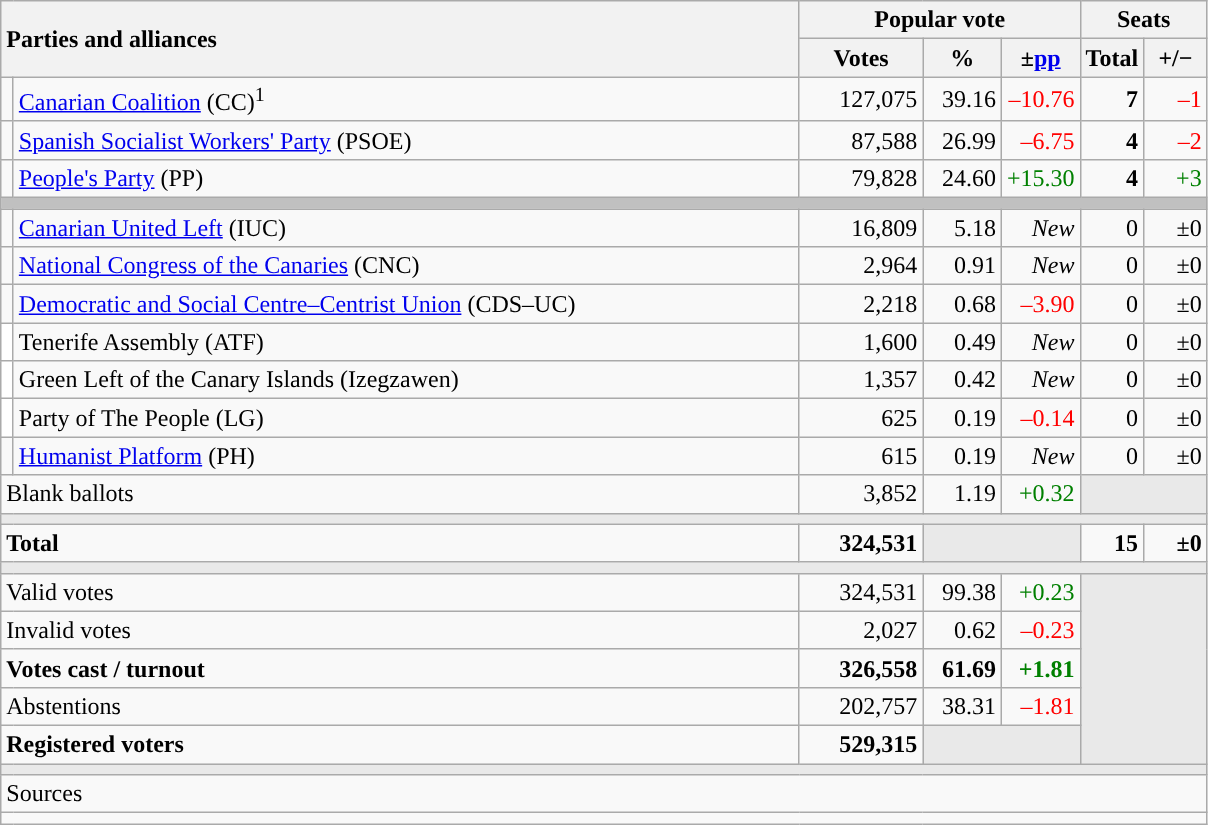<table class="wikitable" style="text-align:right;">
<tr>
<th style="text-align:left;" rowspan="2" colspan="2" width="525">Parties and alliances</th>
<th colspan="3">Popular vote</th>
<th colspan="2">Seats</th>
</tr>
<tr>
<th width="75">Votes</th>
<th width="45">%</th>
<th width="45">±<a href='#'>pp</a></th>
<th width="35">Total</th>
<th width="35">+/−</th>
</tr>
<tr>
<td width="1" style="color:inherit;background:"></td>
<td align="left"><a href='#'>Canarian Coalition</a> (CC)<sup>1</sup></td>
<td>127,075</td>
<td>39.16</td>
<td style="color:red;">–10.76</td>
<td><strong>7</strong></td>
<td style="color:red;">–1</td>
</tr>
<tr>
<td style="color:inherit;background:"></td>
<td align="left"><a href='#'>Spanish Socialist Workers' Party</a> (PSOE)</td>
<td>87,588</td>
<td>26.99</td>
<td style="color:red;">–6.75</td>
<td><strong>4</strong></td>
<td style="color:red;">–2</td>
</tr>
<tr>
<td style="color:inherit;background:"></td>
<td align="left"><a href='#'>People's Party</a> (PP)</td>
<td>79,828</td>
<td>24.60</td>
<td style="color:green;">+15.30</td>
<td><strong>4</strong></td>
<td style="color:green;">+3</td>
</tr>
<tr>
<td colspan="7" bgcolor="#C0C0C0"></td>
</tr>
<tr>
<td style="color:inherit;background:"></td>
<td align="left"><a href='#'>Canarian United Left</a> (IUC)</td>
<td>16,809</td>
<td>5.18</td>
<td><em>New</em></td>
<td>0</td>
<td>±0</td>
</tr>
<tr>
<td style="color:inherit;background:"></td>
<td align="left"><a href='#'>National Congress of the Canaries</a> (CNC)</td>
<td>2,964</td>
<td>0.91</td>
<td><em>New</em></td>
<td>0</td>
<td>±0</td>
</tr>
<tr>
<td style="color:inherit;background:"></td>
<td align="left"><a href='#'>Democratic and Social Centre–Centrist Union</a> (CDS–UC)</td>
<td>2,218</td>
<td>0.68</td>
<td style="color:red;">–3.90</td>
<td>0</td>
<td>±0</td>
</tr>
<tr>
<td bgcolor="white"></td>
<td align="left">Tenerife Assembly (ATF)</td>
<td>1,600</td>
<td>0.49</td>
<td><em>New</em></td>
<td>0</td>
<td>±0</td>
</tr>
<tr>
<td bgcolor="white"></td>
<td align="left">Green Left of the Canary Islands (Izegzawen)</td>
<td>1,357</td>
<td>0.42</td>
<td><em>New</em></td>
<td>0</td>
<td>±0</td>
</tr>
<tr>
<td bgcolor="white"></td>
<td align="left">Party of The People (LG)</td>
<td>625</td>
<td>0.19</td>
<td style="color:red;">–0.14</td>
<td>0</td>
<td>±0</td>
</tr>
<tr>
<td style="color:inherit;background:"></td>
<td align="left"><a href='#'>Humanist Platform</a> (PH)</td>
<td>615</td>
<td>0.19</td>
<td><em>New</em></td>
<td>0</td>
<td>±0</td>
</tr>
<tr>
<td align="left" colspan="2">Blank ballots</td>
<td>3,852</td>
<td>1.19</td>
<td style="color:green;">+0.32</td>
<td bgcolor="#E9E9E9" colspan="2"></td>
</tr>
<tr>
<td colspan="7" bgcolor="#E9E9E9"></td>
</tr>
<tr style="font-weight:bold;">
<td align="left" colspan="2">Total</td>
<td>324,531</td>
<td bgcolor="#E9E9E9" colspan="2"></td>
<td>15</td>
<td>±0</td>
</tr>
<tr>
<td colspan="7" bgcolor="#E9E9E9"></td>
</tr>
<tr>
<td align="left" colspan="2">Valid votes</td>
<td>324,531</td>
<td>99.38</td>
<td style="color:green;">+0.23</td>
<td bgcolor="#E9E9E9" colspan="2" rowspan="5"></td>
</tr>
<tr>
<td align="left" colspan="2">Invalid votes</td>
<td>2,027</td>
<td>0.62</td>
<td style="color:red;">–0.23</td>
</tr>
<tr style="font-weight:bold;">
<td align="left" colspan="2">Votes cast / turnout</td>
<td>326,558</td>
<td>61.69</td>
<td style="color:green;">+1.81</td>
</tr>
<tr>
<td align="left" colspan="2">Abstentions</td>
<td>202,757</td>
<td>38.31</td>
<td style="color:red;">–1.81</td>
</tr>
<tr style="font-weight:bold;">
<td align="left" colspan="2">Registered voters</td>
<td>529,315</td>
<td bgcolor="#E9E9E9" colspan="2"></td>
</tr>
<tr>
<td colspan="7" bgcolor="#E9E9E9"></td>
</tr>
<tr>
<td align="left" colspan="7">Sources</td>
</tr>
<tr>
<td colspan="7" style="text-align:left; max-width:790px;"></td>
</tr>
</table>
